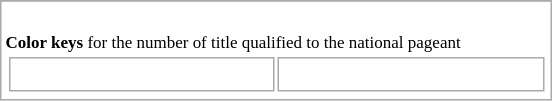<table class="wikitable floatright" border="none" style="font-size: 85%">
<tr>
</tr>
<tr>
<td bgcolor=white><br>























<small><strong>Color keys</strong> for the number of title qualified to the national pageant</small><table>
<tr>
<td valign="top" width=170px><br>

</td>
<td valign="top" width=170px><br>
</td>
</tr>
</table>
</td>
</tr>
</table>
